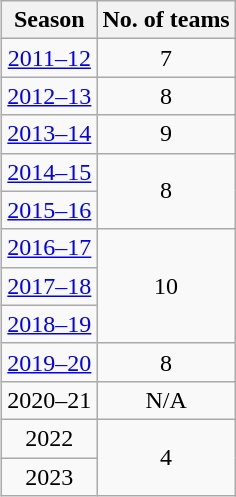<table class="wikitable" style="float:right; margin-left:1em; text-align:center;">
<tr>
<th>Season</th>
<th>No. of teams</th>
</tr>
<tr>
<td><a href='#'>2011–12</a></td>
<td>7</td>
</tr>
<tr>
<td><a href='#'>2012–13</a></td>
<td>8</td>
</tr>
<tr>
<td><a href='#'>2013–14</a></td>
<td>9</td>
</tr>
<tr>
<td><a href='#'>2014–15</a></td>
<td rowspan="2">8</td>
</tr>
<tr>
<td><a href='#'>2015–16</a></td>
</tr>
<tr>
<td><a href='#'>2016–17</a></td>
<td rowspan="3">10</td>
</tr>
<tr>
<td><a href='#'>2017–18</a></td>
</tr>
<tr>
<td><a href='#'>2018–19</a></td>
</tr>
<tr>
<td><a href='#'>2019–20</a></td>
<td>8</td>
</tr>
<tr>
<td>2020–21</td>
<td>N/A</td>
</tr>
<tr>
<td>2022</td>
<td rowspan="2">4</td>
</tr>
<tr>
<td>2023</td>
</tr>
</table>
